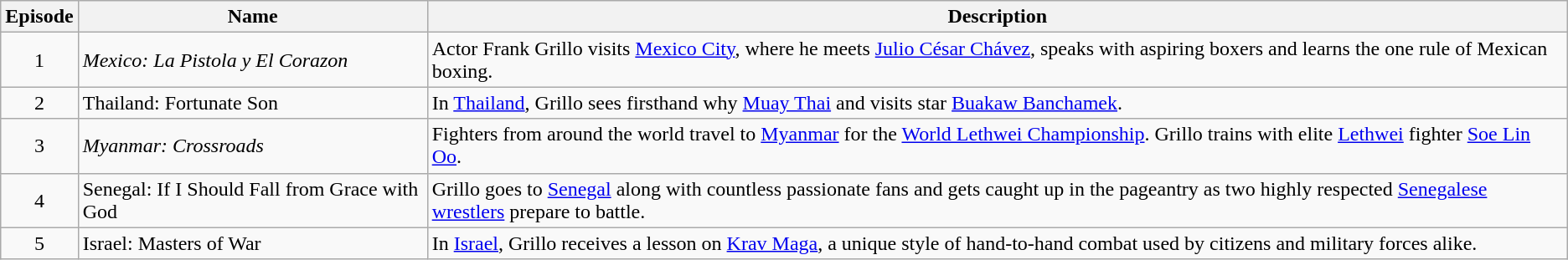<table class="wikitable sortable">
<tr>
<th>Episode</th>
<th>Name</th>
<th>Description</th>
</tr>
<tr>
<td align=center>1</td>
<td><em>Mexico: La Pistola y El Corazon</em></td>
<td>Actor Frank Grillo visits <a href='#'>Mexico City</a>, where he meets <a href='#'>Julio César Chávez</a>, speaks with aspiring boxers and learns the one rule of Mexican boxing.</td>
</tr>
<tr>
<td align=center>2</td>
<td>Thailand: Fortunate Son</td>
<td>In <a href='#'>Thailand</a>, Grillo sees firsthand why <a href='#'>Muay Thai</a> and visits star <a href='#'>Buakaw Banchamek</a>.</td>
</tr>
<tr>
<td align=center>3</td>
<td><em>Myanmar: Crossroads</em></td>
<td>Fighters from around the world travel to <a href='#'>Myanmar</a> for the <a href='#'>World Lethwei Championship</a>. Grillo trains with elite <a href='#'>Lethwei</a> fighter <a href='#'>Soe Lin Oo</a>.</td>
</tr>
<tr>
<td align=center>4</td>
<td>Senegal: If I Should Fall from Grace with God</td>
<td>Grillo goes to <a href='#'>Senegal</a> along with countless passionate fans and gets caught up in the pageantry as two highly respected <a href='#'>Senegalese wrestlers</a> prepare to battle.</td>
</tr>
<tr>
<td align=center>5</td>
<td>Israel: Masters of War</td>
<td>In <a href='#'>Israel</a>, Grillo receives a lesson on <a href='#'>Krav Maga</a>, a unique style of hand-to-hand combat used by citizens and military forces alike.</td>
</tr>
</table>
